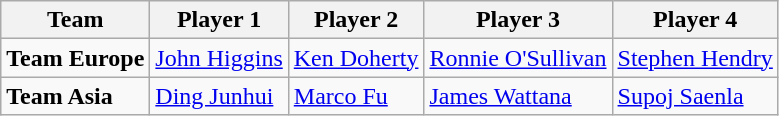<table class="wikitable">
<tr>
<th>Team</th>
<th>Player 1</th>
<th>Player 2</th>
<th>Player 3</th>
<th>Player 4</th>
</tr>
<tr>
<td><strong>Team Europe</strong></td>
<td> <a href='#'>John Higgins</a></td>
<td> <a href='#'>Ken Doherty</a></td>
<td> <a href='#'>Ronnie O'Sullivan</a></td>
<td> <a href='#'>Stephen Hendry</a></td>
</tr>
<tr>
<td><strong>Team Asia</strong></td>
<td> <a href='#'>Ding Junhui</a></td>
<td> <a href='#'>Marco Fu</a></td>
<td> <a href='#'>James Wattana</a></td>
<td> <a href='#'>Supoj Saenla</a></td>
</tr>
</table>
